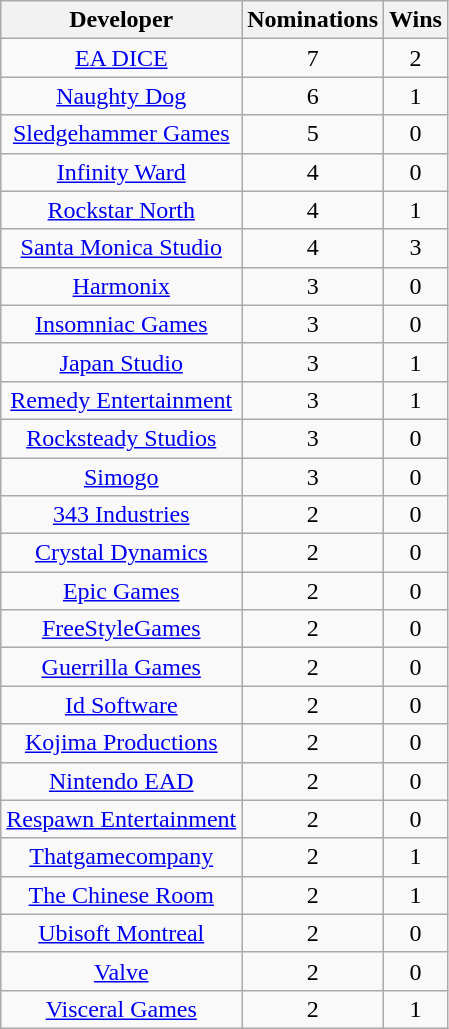<table class="wikitable sortable plainrowheaders" style="text-align:center">
<tr>
<th scope="col">Developer</th>
<th scope="col">Nominations</th>
<th scope="col">Wins</th>
</tr>
<tr>
<td><a href='#'>EA DICE</a></td>
<td>7</td>
<td>2</td>
</tr>
<tr>
<td><a href='#'>Naughty Dog</a></td>
<td>6</td>
<td>1</td>
</tr>
<tr>
<td><a href='#'>Sledgehammer Games</a></td>
<td>5</td>
<td>0</td>
</tr>
<tr>
<td><a href='#'>Infinity Ward</a></td>
<td>4</td>
<td>0</td>
</tr>
<tr>
<td><a href='#'>Rockstar North</a></td>
<td>4</td>
<td>1</td>
</tr>
<tr>
<td><a href='#'>Santa Monica Studio</a></td>
<td>4</td>
<td>3</td>
</tr>
<tr>
<td><a href='#'>Harmonix</a></td>
<td>3</td>
<td>0</td>
</tr>
<tr>
<td><a href='#'>Insomniac Games</a></td>
<td>3</td>
<td>0</td>
</tr>
<tr>
<td><a href='#'>Japan Studio</a></td>
<td>3</td>
<td>1</td>
</tr>
<tr>
<td><a href='#'>Remedy Entertainment</a></td>
<td>3</td>
<td>1</td>
</tr>
<tr>
<td><a href='#'>Rocksteady Studios</a></td>
<td>3</td>
<td>0</td>
</tr>
<tr>
<td><a href='#'>Simogo</a></td>
<td>3</td>
<td>0</td>
</tr>
<tr>
<td><a href='#'>343 Industries</a></td>
<td>2</td>
<td>0</td>
</tr>
<tr>
<td><a href='#'>Crystal Dynamics</a></td>
<td>2</td>
<td>0</td>
</tr>
<tr>
<td><a href='#'>Epic Games</a></td>
<td>2</td>
<td>0</td>
</tr>
<tr>
<td><a href='#'>FreeStyleGames</a></td>
<td>2</td>
<td>0</td>
</tr>
<tr>
<td><a href='#'>Guerrilla Games</a></td>
<td>2</td>
<td>0</td>
</tr>
<tr>
<td><a href='#'>Id Software</a></td>
<td>2</td>
<td>0</td>
</tr>
<tr>
<td><a href='#'>Kojima Productions</a></td>
<td>2</td>
<td>0</td>
</tr>
<tr>
<td><a href='#'>Nintendo EAD</a></td>
<td>2</td>
<td>0</td>
</tr>
<tr>
<td><a href='#'>Respawn Entertainment</a></td>
<td>2</td>
<td>0</td>
</tr>
<tr>
<td><a href='#'>Thatgamecompany</a></td>
<td>2</td>
<td>1</td>
</tr>
<tr>
<td><a href='#'>The Chinese Room</a></td>
<td>2</td>
<td>1</td>
</tr>
<tr>
<td><a href='#'>Ubisoft Montreal</a></td>
<td>2</td>
<td>0</td>
</tr>
<tr>
<td><a href='#'>Valve</a></td>
<td>2</td>
<td>0</td>
</tr>
<tr>
<td><a href='#'>Visceral Games</a></td>
<td>2</td>
<td>1</td>
</tr>
</table>
